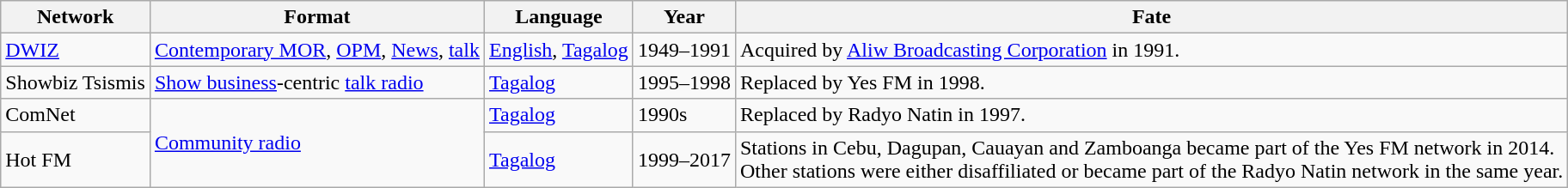<table class="wikitable">
<tr>
<th>Network</th>
<th>Format</th>
<th>Language</th>
<th>Year</th>
<th>Fate</th>
</tr>
<tr>
<td><a href='#'>DWIZ</a></td>
<td><a href='#'>Contemporary MOR</a>, <a href='#'>OPM</a>, <a href='#'>News</a>, <a href='#'>talk</a></td>
<td><a href='#'>English</a>, <a href='#'>Tagalog</a></td>
<td>1949–1991</td>
<td>Acquired by <a href='#'>Aliw Broadcasting Corporation</a> in 1991.</td>
</tr>
<tr>
<td>Showbiz Tsismis</td>
<td><a href='#'>Show business</a>-centric <a href='#'>talk radio</a></td>
<td><a href='#'>Tagalog</a></td>
<td>1995–1998</td>
<td>Replaced by Yes FM in 1998.</td>
</tr>
<tr>
<td>ComNet</td>
<td rowspan="2"><a href='#'>Community radio</a></td>
<td><a href='#'>Tagalog</a></td>
<td>1990s</td>
<td>Replaced by Radyo Natin in 1997.</td>
</tr>
<tr>
<td>Hot FM</td>
<td><a href='#'>Tagalog</a></td>
<td>1999–2017</td>
<td>Stations in Cebu, Dagupan, Cauayan and Zamboanga became part of the Yes FM network in 2014.<br>Other stations were either disaffiliated or became part of the Radyo Natin network in the same year.</td>
</tr>
</table>
